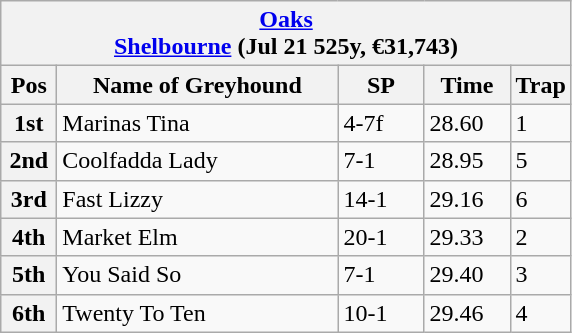<table class="wikitable">
<tr>
<th colspan="6"><a href='#'>Oaks</a><br> <a href='#'>Shelbourne</a> (Jul 21 525y, €31,743)</th>
</tr>
<tr>
<th width=30>Pos</th>
<th width=180>Name of Greyhound</th>
<th width=50>SP</th>
<th width=50>Time</th>
<th width=30>Trap</th>
</tr>
<tr>
<th>1st</th>
<td>Marinas Tina </td>
<td>4-7f</td>
<td>28.60</td>
<td>1</td>
</tr>
<tr>
<th>2nd</th>
<td>Coolfadda Lady</td>
<td>7-1</td>
<td>28.95</td>
<td>5</td>
</tr>
<tr>
<th>3rd</th>
<td>Fast Lizzy</td>
<td>14-1</td>
<td>29.16</td>
<td>6</td>
</tr>
<tr>
<th>4th</th>
<td>Market Elm</td>
<td>20-1</td>
<td>29.33</td>
<td>2</td>
</tr>
<tr>
<th>5th</th>
<td>You Said So</td>
<td>7-1</td>
<td>29.40</td>
<td>3</td>
</tr>
<tr>
<th>6th</th>
<td>Twenty To Ten</td>
<td>10-1</td>
<td>29.46</td>
<td>4</td>
</tr>
</table>
